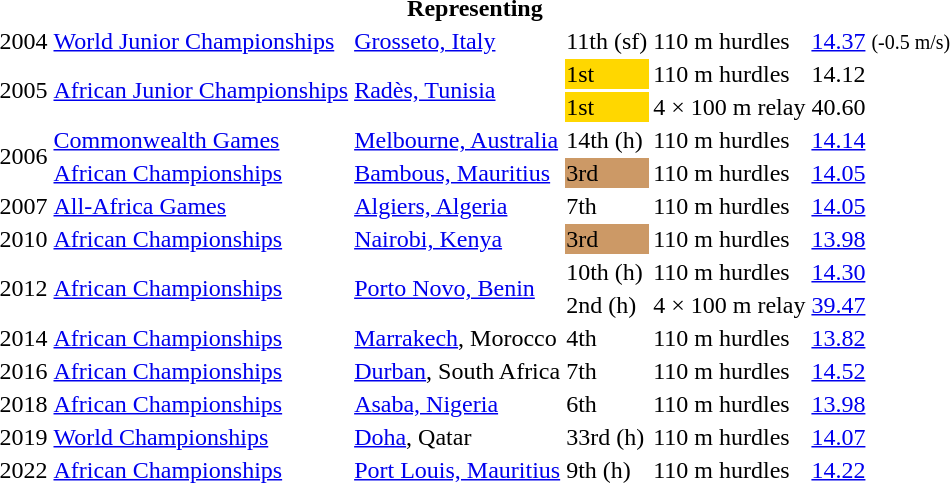<table>
<tr>
<th colspan="6">Representing </th>
</tr>
<tr>
<td>2004</td>
<td><a href='#'>World Junior Championships</a></td>
<td><a href='#'>Grosseto, Italy</a></td>
<td>11th (sf)</td>
<td>110 m hurdles</td>
<td><a href='#'>14.37</a> <small>(-0.5 m/s)</small></td>
</tr>
<tr>
<td rowspan=2>2005</td>
<td rowspan=2><a href='#'>African Junior Championships</a></td>
<td rowspan=2><a href='#'>Radès, Tunisia</a></td>
<td bgcolor=gold>1st</td>
<td>110 m hurdles</td>
<td>14.12</td>
</tr>
<tr>
<td bgcolor=gold>1st</td>
<td>4 × 100 m relay</td>
<td>40.60</td>
</tr>
<tr>
<td rowspan=2>2006</td>
<td><a href='#'>Commonwealth Games</a></td>
<td><a href='#'>Melbourne, Australia</a></td>
<td>14th (h)</td>
<td>110 m hurdles</td>
<td><a href='#'>14.14</a></td>
</tr>
<tr>
<td><a href='#'>African Championships</a></td>
<td><a href='#'>Bambous, Mauritius</a></td>
<td bgcolor=cc9966>3rd</td>
<td>110 m hurdles</td>
<td><a href='#'>14.05</a></td>
</tr>
<tr>
<td>2007</td>
<td><a href='#'>All-Africa Games</a></td>
<td><a href='#'>Algiers, Algeria</a></td>
<td>7th</td>
<td>110 m hurdles</td>
<td><a href='#'>14.05</a></td>
</tr>
<tr>
<td>2010</td>
<td><a href='#'>African Championships</a></td>
<td><a href='#'>Nairobi, Kenya</a></td>
<td bgcolor=cc9966>3rd</td>
<td>110 m hurdles</td>
<td><a href='#'>13.98</a></td>
</tr>
<tr>
<td rowspan=2>2012</td>
<td rowspan=2><a href='#'>African Championships</a></td>
<td rowspan=2><a href='#'>Porto Novo, Benin</a></td>
<td>10th (h)</td>
<td>110 m hurdles</td>
<td><a href='#'>14.30</a></td>
</tr>
<tr>
<td>2nd (h)</td>
<td>4 × 100 m relay</td>
<td><a href='#'>39.47</a></td>
</tr>
<tr>
<td>2014</td>
<td><a href='#'>African Championships</a></td>
<td><a href='#'>Marrakech</a>, Morocco</td>
<td>4th</td>
<td>110 m hurdles</td>
<td><a href='#'>13.82</a></td>
</tr>
<tr>
<td>2016</td>
<td><a href='#'>African Championships</a></td>
<td><a href='#'>Durban</a>, South Africa</td>
<td>7th</td>
<td>110 m hurdles</td>
<td><a href='#'>14.52</a></td>
</tr>
<tr>
<td>2018</td>
<td><a href='#'>African Championships</a></td>
<td><a href='#'>Asaba, Nigeria</a></td>
<td>6th</td>
<td>110 m hurdles</td>
<td><a href='#'>13.98</a></td>
</tr>
<tr>
<td>2019</td>
<td><a href='#'>World Championships</a></td>
<td><a href='#'>Doha</a>, Qatar</td>
<td>33rd (h)</td>
<td>110 m hurdles</td>
<td><a href='#'>14.07</a></td>
</tr>
<tr>
<td>2022</td>
<td><a href='#'>African Championships</a></td>
<td><a href='#'>Port Louis, Mauritius</a></td>
<td>9th (h)</td>
<td>110 m hurdles</td>
<td><a href='#'>14.22</a></td>
</tr>
</table>
